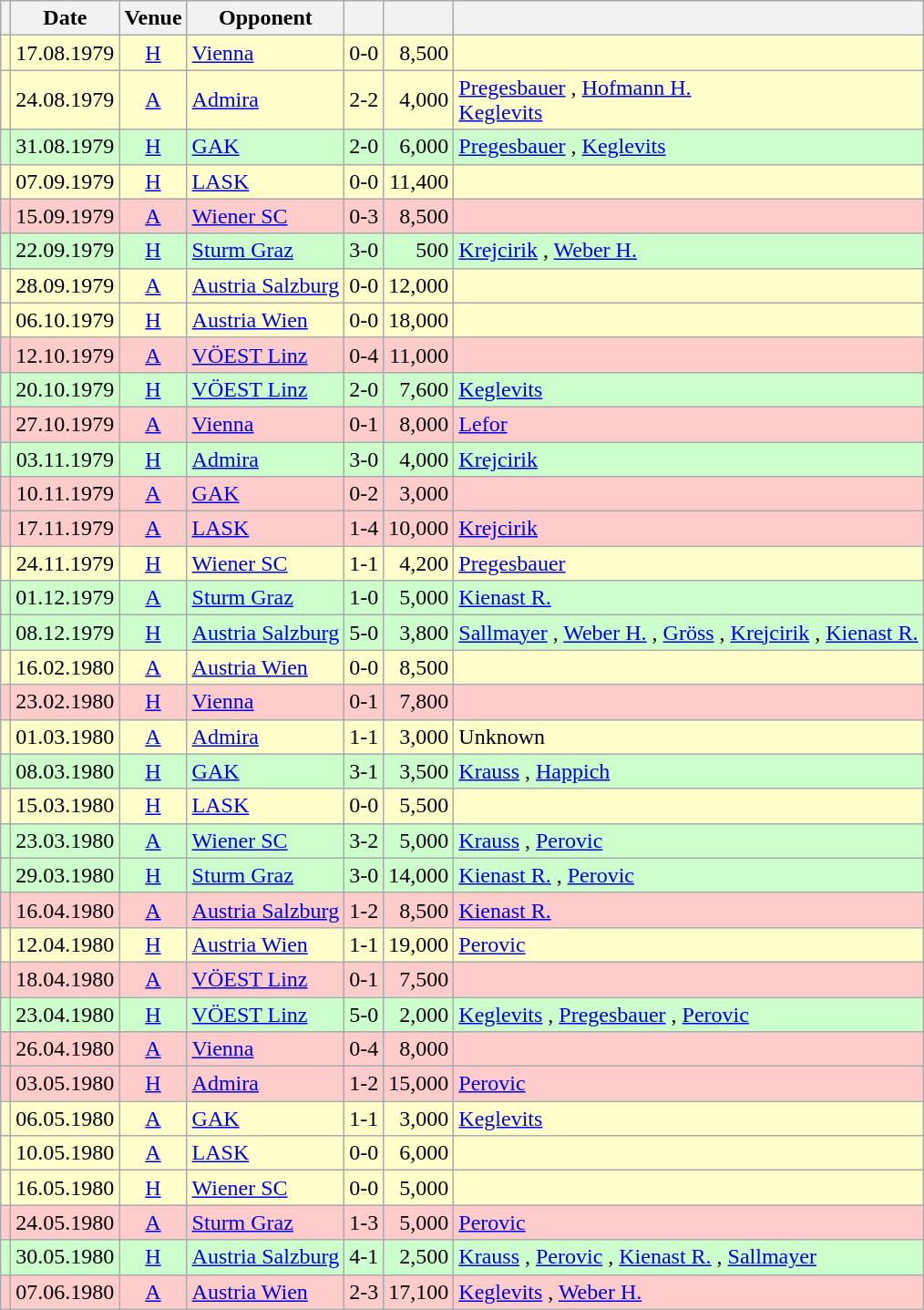<table class="wikitable" Style="text-align: center">
<tr>
<th></th>
<th>Date</th>
<th>Venue</th>
<th>Opponent</th>
<th></th>
<th></th>
<th></th>
</tr>
<tr style="background:#ffc">
<td></td>
<td>17.08.1979</td>
<td><a href='#'>H</a></td>
<td align="left"><a href='#'>Vienna</a></td>
<td>0-0</td>
<td align="right">8,500</td>
<td align="left"></td>
</tr>
<tr style="background:#ffc">
<td></td>
<td>24.08.1979</td>
<td><a href='#'>A</a></td>
<td align="left"><a href='#'>Admira</a></td>
<td>2-2</td>
<td align="right">4,000</td>
<td align="left"><a href='#'>Pregesbauer</a> , <a href='#'>Hofmann H.</a>  <br> <a href='#'>Keglevits</a> </td>
</tr>
<tr style="background:#cfc">
<td></td>
<td>31.08.1979</td>
<td><a href='#'>H</a></td>
<td align="left"><a href='#'>GAK</a></td>
<td>2-0</td>
<td align="right">6,000</td>
<td align="left"><a href='#'>Pregesbauer</a> , <a href='#'>Keglevits</a> </td>
</tr>
<tr style="background:#ffc">
<td></td>
<td>07.09.1979</td>
<td><a href='#'>H</a></td>
<td align="left"><a href='#'>LASK</a></td>
<td>0-0</td>
<td align="right">11,400</td>
<td align="left"></td>
</tr>
<tr style="background:#fcc">
<td></td>
<td>15.09.1979</td>
<td><a href='#'>A</a></td>
<td align="left"><a href='#'>Wiener SC</a></td>
<td>0-3</td>
<td align="right">8,500</td>
<td align="left"></td>
</tr>
<tr style="background:#cfc">
<td></td>
<td>22.09.1979</td>
<td><a href='#'>H</a></td>
<td align="left"><a href='#'>Sturm Graz</a></td>
<td>3-0</td>
<td align="right">500</td>
<td align="left"><a href='#'>Krejcirik</a>  , <a href='#'>Weber H.</a> </td>
</tr>
<tr style="background:#ffc">
<td></td>
<td>28.09.1979</td>
<td><a href='#'>A</a></td>
<td align="left"><a href='#'>Austria Salzburg</a></td>
<td>0-0</td>
<td align="right">12,000</td>
<td align="left"></td>
</tr>
<tr style="background:#ffc">
<td></td>
<td>06.10.1979</td>
<td><a href='#'>H</a></td>
<td align="left"><a href='#'>Austria Wien</a></td>
<td>0-0</td>
<td align="right">18,000</td>
<td align="left"></td>
</tr>
<tr style="background:#fcc">
<td></td>
<td>12.10.1979</td>
<td><a href='#'>A</a></td>
<td align="left"><a href='#'>VÖEST Linz</a></td>
<td>0-4</td>
<td align="right">11,000</td>
<td align="left"></td>
</tr>
<tr style="background:#cfc">
<td></td>
<td>20.10.1979</td>
<td><a href='#'>H</a></td>
<td align="left"><a href='#'>VÖEST Linz</a></td>
<td>2-0</td>
<td align="right">7,600</td>
<td align="left"><a href='#'>Keglevits</a>  </td>
</tr>
<tr style="background:#fcc">
<td></td>
<td>27.10.1979</td>
<td><a href='#'>A</a></td>
<td align="left"><a href='#'>Vienna</a></td>
<td>0-1</td>
<td align="right">8,000</td>
<td align="left"><a href='#'>Lefor</a> </td>
</tr>
<tr style="background:#cfc">
<td></td>
<td>03.11.1979</td>
<td><a href='#'>H</a></td>
<td align="left"><a href='#'>Admira</a></td>
<td>3-0</td>
<td align="right">4,000</td>
<td align="left"><a href='#'>Krejcirik</a>   </td>
</tr>
<tr style="background:#fcc">
<td></td>
<td>10.11.1979</td>
<td><a href='#'>A</a></td>
<td align="left"><a href='#'>GAK</a></td>
<td>0-2</td>
<td align="right">3,000</td>
<td align="left"></td>
</tr>
<tr style="background:#fcc">
<td></td>
<td>17.11.1979</td>
<td><a href='#'>A</a></td>
<td align="left"><a href='#'>LASK</a></td>
<td>1-4</td>
<td align="right">10,000</td>
<td align="left"><a href='#'>Krejcirik</a> </td>
</tr>
<tr style="background:#ffc">
<td></td>
<td>24.11.1979</td>
<td><a href='#'>H</a></td>
<td align="left"><a href='#'>Wiener SC</a></td>
<td>1-1</td>
<td align="right">4,200</td>
<td align="left"><a href='#'>Pregesbauer</a> </td>
</tr>
<tr style="background:#cfc">
<td></td>
<td>01.12.1979</td>
<td><a href='#'>A</a></td>
<td align="left"><a href='#'>Sturm Graz</a></td>
<td>1-0</td>
<td align="right">5,000</td>
<td align="left"><a href='#'>Kienast R.</a> </td>
</tr>
<tr style="background:#cfc">
<td></td>
<td>08.12.1979</td>
<td><a href='#'>H</a></td>
<td align="left"><a href='#'>Austria Salzburg</a></td>
<td>5-0</td>
<td align="right">3,800</td>
<td align="left"><a href='#'>Sallmayer</a> , <a href='#'>Weber H.</a> , <a href='#'>Gröss</a> , <a href='#'>Krejcirik</a> , <a href='#'>Kienast R.</a> </td>
</tr>
<tr style="background:#ffc">
<td></td>
<td>16.02.1980</td>
<td><a href='#'>A</a></td>
<td align="left"><a href='#'>Austria Wien</a></td>
<td>0-0</td>
<td align="right">8,500</td>
<td align="left"></td>
</tr>
<tr style="background:#fcc">
<td></td>
<td>23.02.1980</td>
<td><a href='#'>H</a></td>
<td align="left"><a href='#'>Vienna</a></td>
<td>0-1</td>
<td align="right">7,800</td>
<td align="left"></td>
</tr>
<tr style="background:#ffc">
<td></td>
<td>01.03.1980</td>
<td><a href='#'>A</a></td>
<td align="left"><a href='#'>Admira</a></td>
<td>1-1</td>
<td align="right">3,000</td>
<td align="left">Unknown </td>
</tr>
<tr style="background:#cfc">
<td></td>
<td>08.03.1980</td>
<td><a href='#'>H</a></td>
<td align="left"><a href='#'>GAK</a></td>
<td>3-1</td>
<td align="right">3,500</td>
<td align="left"><a href='#'>Krauss</a>  , <a href='#'>Happich</a> </td>
</tr>
<tr style="background:#ffc">
<td></td>
<td>15.03.1980</td>
<td><a href='#'>H</a></td>
<td align="left"><a href='#'>LASK</a></td>
<td>0-0</td>
<td align="right">5,500</td>
<td align="left"></td>
</tr>
<tr style="background:#cfc">
<td></td>
<td>23.03.1980</td>
<td><a href='#'>A</a></td>
<td align="left"><a href='#'>Wiener SC</a></td>
<td>3-2</td>
<td align="right">5,000</td>
<td align="left"><a href='#'>Krauss</a> , <a href='#'>Perovic</a>  </td>
</tr>
<tr style="background:#cfc">
<td></td>
<td>29.03.1980</td>
<td><a href='#'>H</a></td>
<td align="left"><a href='#'>Sturm Graz</a></td>
<td>3-0</td>
<td align="right">14,000</td>
<td align="left"><a href='#'>Kienast R.</a> , <a href='#'>Perovic</a>  </td>
</tr>
<tr style="background:#fcc">
<td></td>
<td>16.04.1980</td>
<td><a href='#'>A</a></td>
<td align="left"><a href='#'>Austria Salzburg</a></td>
<td>1-2</td>
<td align="right">8,500</td>
<td align="left"><a href='#'>Kienast R.</a> </td>
</tr>
<tr style="background:#ffc">
<td></td>
<td>12.04.1980</td>
<td><a href='#'>H</a></td>
<td align="left"><a href='#'>Austria Wien</a></td>
<td>1-1</td>
<td align="right">19,000</td>
<td align="left"><a href='#'>Perovic</a> </td>
</tr>
<tr style="background:#fcc">
<td></td>
<td>18.04.1980</td>
<td><a href='#'>A</a></td>
<td align="left"><a href='#'>VÖEST Linz</a></td>
<td>0-1</td>
<td align="right">7,500</td>
<td align="left"></td>
</tr>
<tr style="background:#cfc">
<td></td>
<td>23.04.1980</td>
<td><a href='#'>H</a></td>
<td align="left"><a href='#'>VÖEST Linz</a></td>
<td>5-0</td>
<td align="right">2,000</td>
<td align="left"><a href='#'>Keglevits</a>  , <a href='#'>Pregesbauer</a> , <a href='#'>Perovic</a>  </td>
</tr>
<tr style="background:#fcc">
<td></td>
<td>26.04.1980</td>
<td><a href='#'>A</a></td>
<td align="left"><a href='#'>Vienna</a></td>
<td>0-4</td>
<td align="right">8,000</td>
<td align="left"></td>
</tr>
<tr style="background:#fcc">
<td></td>
<td>03.05.1980</td>
<td><a href='#'>H</a></td>
<td align="left"><a href='#'>Admira</a></td>
<td>1-2</td>
<td align="right">15,000</td>
<td align="left"><a href='#'>Perovic</a> </td>
</tr>
<tr style="background:#ffc">
<td></td>
<td>06.05.1980</td>
<td><a href='#'>A</a></td>
<td align="left"><a href='#'>GAK</a></td>
<td>1-1</td>
<td align="right">3,000</td>
<td align="left"><a href='#'>Keglevits</a> </td>
</tr>
<tr style="background:#ffc">
<td></td>
<td>10.05.1980</td>
<td><a href='#'>A</a></td>
<td align="left"><a href='#'>LASK</a></td>
<td>0-0</td>
<td align="right">6,000</td>
<td align="left"></td>
</tr>
<tr style="background:#ffc">
<td></td>
<td>16.05.1980</td>
<td><a href='#'>H</a></td>
<td align="left"><a href='#'>Wiener SC</a></td>
<td>0-0</td>
<td align="right">5,000</td>
<td align="left"></td>
</tr>
<tr style="background:#fcc">
<td></td>
<td>24.05.1980</td>
<td><a href='#'>A</a></td>
<td align="left"><a href='#'>Sturm Graz</a></td>
<td>1-3</td>
<td align="right">5,000</td>
<td align="left"><a href='#'>Perovic</a> </td>
</tr>
<tr style="background:#cfc">
<td></td>
<td>30.05.1980</td>
<td><a href='#'>H</a></td>
<td align="left"><a href='#'>Austria Salzburg</a></td>
<td>4-1</td>
<td align="right">2,500</td>
<td align="left"><a href='#'>Krauss</a> , <a href='#'>Perovic</a> , <a href='#'>Kienast R.</a> , <a href='#'>Sallmayer</a> </td>
</tr>
<tr style="background:#fcc">
<td></td>
<td>07.06.1980</td>
<td><a href='#'>A</a></td>
<td align="left"><a href='#'>Austria Wien</a></td>
<td>2-3</td>
<td align="right">17,100</td>
<td align="left"><a href='#'>Keglevits</a> , <a href='#'>Weber H.</a> </td>
</tr>
</table>
